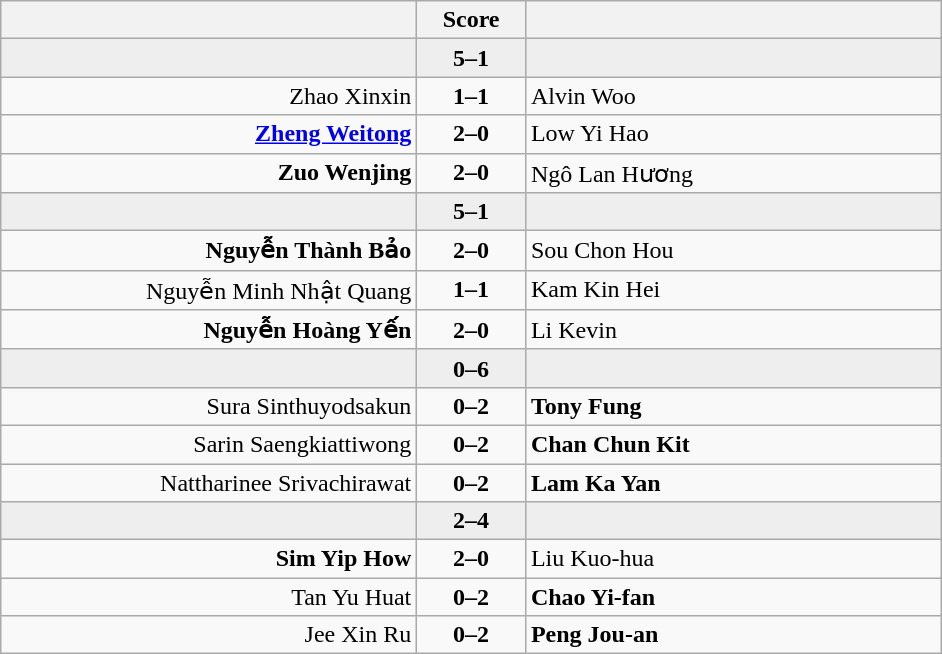<table class="wikitable" style="text-align: center;">
<tr>
<th align="right" width="270"></th>
<th width="65">Score</th>
<th align="left" width="270"></th>
</tr>
<tr style="background:#eeeeee;">
<td align=right><strong></strong></td>
<td align=center><strong>5–1</strong></td>
<td align=left></td>
</tr>
<tr>
<td align=right>Zhao Xinxin</td>
<td align=center><strong>1–1</strong></td>
<td align=left>Alvin Woo</td>
</tr>
<tr>
<td align=right><strong><a href='#'>Zheng Weitong</a></strong></td>
<td align=center><strong>2–0</strong></td>
<td align=left>Low Yi Hao</td>
</tr>
<tr>
<td align=right><strong>Zuo Wenjing</strong></td>
<td align=center><strong>2–0</strong></td>
<td align=left>Ngô Lan Hương</td>
</tr>
<tr style="background:#eeeeee;">
<td align=right><strong></strong></td>
<td align=center><strong>5–1</strong></td>
<td align=left></td>
</tr>
<tr>
<td align=right><strong>Nguyễn Thành Bảo</strong></td>
<td align=center><strong>2–0</strong></td>
<td align=left>Sou Chon Hou</td>
</tr>
<tr>
<td align=right>Nguyễn Minh Nhật Quang</td>
<td align=center><strong>1–1</strong></td>
<td align=left>Kam Kin Hei</td>
</tr>
<tr>
<td align=right><strong>Nguyễn Hoàng Yến</strong></td>
<td align=center><strong>2–0</strong></td>
<td align=left>Li Kevin</td>
</tr>
<tr style="background:#eeeeee;">
<td align=right></td>
<td align=center><strong>0–6</strong></td>
<td align=left><strong></strong></td>
</tr>
<tr>
<td align=right>Sura Sinthuyodsakun</td>
<td align=center><strong>0–2</strong></td>
<td align=left><strong>Tony Fung</strong></td>
</tr>
<tr>
<td align=right>Sarin Saengkiattiwong</td>
<td align=center><strong>0–2</strong></td>
<td align=left><strong>Chan Chun Kit</strong></td>
</tr>
<tr>
<td align=right>Nattharinee Srivachirawat</td>
<td align=center><strong>0–2</strong></td>
<td align=left><strong>Lam Ka Yan</strong></td>
</tr>
<tr style="background:#eeeeee;">
<td align=right></td>
<td align=center><strong>2–4</strong></td>
<td align=left><strong></strong></td>
</tr>
<tr>
<td align=right><strong>Sim Yip How</strong></td>
<td align=center><strong>2–0</strong></td>
<td align=left>Liu Kuo-hua</td>
</tr>
<tr>
<td align=right>Tan Yu Huat</td>
<td align=center><strong>0–2</strong></td>
<td align=left><strong>Chao Yi-fan</strong></td>
</tr>
<tr>
<td align=right>Jee Xin Ru</td>
<td align=center><strong>0–2</strong></td>
<td align=left><strong>Peng Jou-an</strong></td>
</tr>
</table>
